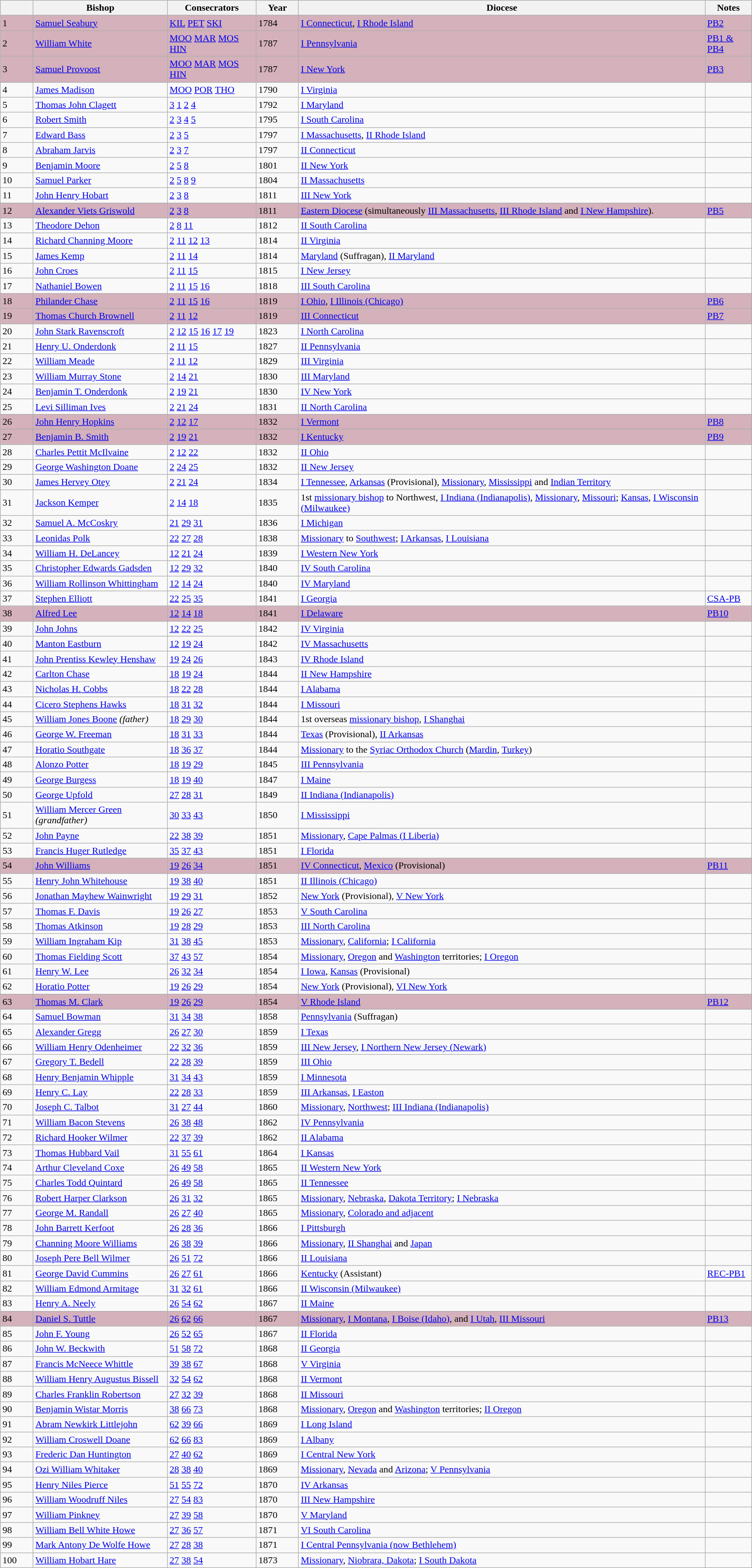<table class="wikitable" style="width:100%">
<tr>
<th scope="col" style="width:3em"></th>
<th scope="col">Bishop</th>
<th scope="col">Consecrators</th>
<th scope="col" style="width:4em">Year</th>
<th scope="col">Diocese</th>
<th scope="col">Notes</th>
</tr>
<tr bgcolor="#D4B1BB">
<td>1</td>
<td><a href='#'>Samuel Seabury</a></td>
<td><a href='#'>KIL</a> <a href='#'>PET</a> <a href='#'>SKI</a></td>
<td>1784</td>
<td><a href='#'>I Connecticut</a>, <a href='#'>I Rhode Island</a></td>
<td><a href='#'>PB2</a></td>
</tr>
<tr bgcolor="#D4B1BB">
<td>2</td>
<td><a href='#'>William White</a></td>
<td><a href='#'>MOO</a> <a href='#'>MAR</a> <a href='#'>MOS</a> <a href='#'>HIN</a></td>
<td>1787</td>
<td><a href='#'>I Pennsylvania</a></td>
<td><a href='#'>PB1 & PB4</a></td>
</tr>
<tr bgcolor="#D4B1BB">
<td>3</td>
<td><a href='#'>Samuel Provoost</a></td>
<td><a href='#'>MOO</a> <a href='#'>MAR</a> <a href='#'>MOS</a> <a href='#'>HIN</a></td>
<td>1787</td>
<td><a href='#'>I New York</a></td>
<td><a href='#'>PB3</a></td>
</tr>
<tr>
<td>4</td>
<td><a href='#'>James Madison</a></td>
<td><a href='#'>MOO</a> <a href='#'>POR</a> <a href='#'>THO</a></td>
<td>1790</td>
<td><a href='#'>I Virginia</a></td>
<td></td>
</tr>
<tr>
<td>5</td>
<td><a href='#'>Thomas John Clagett</a></td>
<td><a href='#'>3</a> <a href='#'>1</a> <a href='#'>2</a> <a href='#'>4</a></td>
<td>1792</td>
<td><a href='#'>I Maryland</a></td>
<td></td>
</tr>
<tr>
<td>6</td>
<td><a href='#'>Robert Smith</a></td>
<td><a href='#'>2</a> <a href='#'>3</a> <a href='#'>4</a> <a href='#'>5</a></td>
<td>1795</td>
<td><a href='#'>I South Carolina</a></td>
<td></td>
</tr>
<tr>
<td>7</td>
<td><a href='#'>Edward Bass</a></td>
<td><a href='#'>2</a> <a href='#'>3</a> <a href='#'>5</a></td>
<td>1797</td>
<td><a href='#'>I Massachusetts</a>, <a href='#'>II Rhode Island</a></td>
<td></td>
</tr>
<tr>
<td>8</td>
<td><a href='#'>Abraham Jarvis</a></td>
<td><a href='#'>2</a> <a href='#'>3</a> <a href='#'>7</a></td>
<td>1797</td>
<td><a href='#'>II Connecticut</a></td>
<td></td>
</tr>
<tr>
<td>9</td>
<td><a href='#'>Benjamin Moore</a></td>
<td><a href='#'>2</a> <a href='#'>5</a> <a href='#'>8</a></td>
<td>1801</td>
<td><a href='#'>II New York</a></td>
<td></td>
</tr>
<tr>
<td>10</td>
<td><a href='#'>Samuel Parker</a></td>
<td><a href='#'>2</a> <a href='#'>5</a> <a href='#'>8</a> <a href='#'>9</a></td>
<td>1804</td>
<td><a href='#'>II Massachusetts</a></td>
<td></td>
</tr>
<tr>
<td>11</td>
<td><a href='#'>John Henry Hobart</a></td>
<td><a href='#'>2</a> <a href='#'>3</a> <a href='#'>8</a></td>
<td>1811</td>
<td><a href='#'>III New York</a></td>
<td></td>
</tr>
<tr bgcolor="#D4B1BB">
<td>12</td>
<td><a href='#'>Alexander Viets Griswold</a></td>
<td><a href='#'>2</a> <a href='#'>3</a> <a href='#'>8</a></td>
<td>1811</td>
<td><a href='#'>Eastern Diocese</a> (simultaneously <a href='#'>III Massachusetts</a>, <a href='#'>III Rhode Island</a> and <a href='#'>I New Hampshire</a>).</td>
<td> <a href='#'>PB5</a></td>
</tr>
<tr>
<td>13</td>
<td><a href='#'>Theodore Dehon</a></td>
<td><a href='#'>2</a> <a href='#'>8</a> <a href='#'>11</a></td>
<td>1812</td>
<td><a href='#'>II South Carolina</a></td>
<td></td>
</tr>
<tr>
<td>14</td>
<td><a href='#'>Richard Channing Moore</a></td>
<td><a href='#'>2</a> <a href='#'>11</a> <a href='#'>12</a> <a href='#'>13</a></td>
<td>1814</td>
<td><a href='#'>II Virginia</a></td>
<td></td>
</tr>
<tr>
<td>15</td>
<td><a href='#'>James Kemp</a></td>
<td><a href='#'>2</a> <a href='#'>11</a> <a href='#'>14</a></td>
<td>1814</td>
<td><a href='#'>Maryland</a> (Suffragan), <a href='#'>II Maryland</a></td>
<td></td>
</tr>
<tr>
<td>16</td>
<td><a href='#'>John Croes</a></td>
<td><a href='#'>2</a> <a href='#'>11</a> <a href='#'>15</a></td>
<td>1815</td>
<td><a href='#'>I New Jersey</a></td>
<td></td>
</tr>
<tr>
<td>17</td>
<td><a href='#'>Nathaniel Bowen</a></td>
<td><a href='#'>2</a> <a href='#'>11</a> <a href='#'>15</a> <a href='#'>16</a></td>
<td>1818</td>
<td><a href='#'>III South Carolina</a></td>
<td></td>
</tr>
<tr bgcolor="#D4B1BB">
<td>18</td>
<td><a href='#'>Philander Chase</a></td>
<td><a href='#'>2</a> <a href='#'>11</a> <a href='#'>15</a> <a href='#'>16</a></td>
<td>1819</td>
<td><a href='#'>I Ohio</a>, <a href='#'>I Illinois (Chicago)</a></td>
<td> <a href='#'>PB6</a></td>
</tr>
<tr bgcolor="#D4B1BB">
<td>19</td>
<td><a href='#'>Thomas Church Brownell</a></td>
<td><a href='#'>2</a> <a href='#'>11</a> <a href='#'>12</a></td>
<td>1819</td>
<td><a href='#'>III Connecticut</a></td>
<td><a href='#'>PB7</a></td>
</tr>
<tr>
<td>20</td>
<td><a href='#'>John Stark Ravenscroft</a></td>
<td><a href='#'>2</a> <a href='#'>12</a> <a href='#'>15</a> <a href='#'>16</a> <a href='#'>17</a> <a href='#'>19</a></td>
<td>1823</td>
<td><a href='#'>I North Carolina</a></td>
<td></td>
</tr>
<tr>
<td>21</td>
<td><a href='#'>Henry U. Onderdonk</a></td>
<td><a href='#'>2</a> <a href='#'>11</a> <a href='#'>15</a></td>
<td>1827</td>
<td><a href='#'>II Pennsylvania</a></td>
<td></td>
</tr>
<tr>
<td>22</td>
<td><a href='#'>William Meade</a></td>
<td><a href='#'>2</a> <a href='#'>11</a> <a href='#'>12</a></td>
<td>1829</td>
<td><a href='#'>III Virginia</a></td>
<td></td>
</tr>
<tr>
<td>23</td>
<td><a href='#'>William Murray Stone</a></td>
<td><a href='#'>2</a> <a href='#'>14</a> <a href='#'>21</a></td>
<td>1830</td>
<td><a href='#'>III Maryland</a></td>
<td></td>
</tr>
<tr>
<td>24</td>
<td><a href='#'>Benjamin T. Onderdonk</a></td>
<td><a href='#'>2</a> <a href='#'>19</a> <a href='#'>21</a></td>
<td>1830</td>
<td><a href='#'>IV New York</a></td>
<td></td>
</tr>
<tr>
<td>25</td>
<td><a href='#'>Levi Silliman Ives</a></td>
<td><a href='#'>2</a> <a href='#'>21</a> <a href='#'>24</a></td>
<td>1831</td>
<td><a href='#'>II North Carolina</a></td>
<td></td>
</tr>
<tr bgcolor="#D4B1BB">
<td>26</td>
<td><a href='#'>John Henry Hopkins</a></td>
<td><a href='#'>2</a> <a href='#'>12</a> <a href='#'>17</a></td>
<td>1832</td>
<td><a href='#'>I Vermont</a></td>
<td><a href='#'>PB8</a></td>
</tr>
<tr bgcolor="#D4B1BB">
<td>27</td>
<td><a href='#'>Benjamin B. Smith</a></td>
<td><a href='#'>2</a> <a href='#'>19</a> <a href='#'>21</a></td>
<td>1832</td>
<td><a href='#'>I Kentucky</a></td>
<td><a href='#'>PB9</a></td>
</tr>
<tr>
<td>28</td>
<td><a href='#'>Charles Pettit McIlvaine</a></td>
<td><a href='#'>2</a> <a href='#'>12</a> <a href='#'>22</a></td>
<td>1832</td>
<td><a href='#'>II Ohio</a></td>
<td></td>
</tr>
<tr>
<td>29</td>
<td><a href='#'>George Washington Doane</a></td>
<td><a href='#'>2</a> <a href='#'>24</a> <a href='#'>25</a></td>
<td>1832</td>
<td><a href='#'>II New Jersey</a></td>
<td></td>
</tr>
<tr>
<td>30</td>
<td><a href='#'>James Hervey Otey</a></td>
<td><a href='#'>2</a> <a href='#'>21</a> <a href='#'>24</a></td>
<td>1834</td>
<td><a href='#'>I Tennessee</a>, <a href='#'>Arkansas</a> (Provisional), <a href='#'>Missionary</a>, <a href='#'>Mississippi</a> and <a href='#'>Indian Territory</a></td>
<td></td>
</tr>
<tr>
<td>31</td>
<td><a href='#'>Jackson Kemper</a></td>
<td><a href='#'>2</a> <a href='#'>14</a> <a href='#'>18</a></td>
<td>1835</td>
<td>1st <a href='#'>missionary bishop</a> to Northwest, <a href='#'>I Indiana (Indianapolis)</a>, <a href='#'>Missionary</a>, <a href='#'>Missouri</a>; <a href='#'>Kansas</a>, <a href='#'>I Wisconsin (Milwaukee)</a></td>
<td></td>
</tr>
<tr>
<td>32</td>
<td><a href='#'>Samuel A. McCoskry</a></td>
<td><a href='#'>21</a> <a href='#'>29</a> <a href='#'>31</a></td>
<td>1836</td>
<td><a href='#'>I Michigan</a></td>
<td></td>
</tr>
<tr>
<td>33</td>
<td><a href='#'>Leonidas Polk</a></td>
<td><a href='#'>22</a> <a href='#'>27</a> <a href='#'>28</a></td>
<td>1838</td>
<td><a href='#'>Missionary</a> to <a href='#'>Southwest</a>; <a href='#'>I Arkansas</a>, <a href='#'>I Louisiana</a></td>
<td></td>
</tr>
<tr>
<td>34</td>
<td><a href='#'>William H. DeLancey</a></td>
<td><a href='#'>12</a> <a href='#'>21</a> <a href='#'>24</a></td>
<td>1839</td>
<td><a href='#'>I Western New York</a></td>
<td></td>
</tr>
<tr>
<td>35</td>
<td><a href='#'>Christopher Edwards Gadsden</a></td>
<td><a href='#'>12</a> <a href='#'>29</a> <a href='#'>32</a></td>
<td>1840</td>
<td><a href='#'>IV South Carolina</a></td>
<td></td>
</tr>
<tr>
<td>36</td>
<td><a href='#'>William Rollinson Whittingham</a></td>
<td><a href='#'>12</a> <a href='#'>14</a> <a href='#'>24</a></td>
<td>1840</td>
<td><a href='#'>IV Maryland</a></td>
<td></td>
</tr>
<tr>
<td>37</td>
<td><a href='#'>Stephen Elliott</a></td>
<td><a href='#'>22</a> <a href='#'>25</a> <a href='#'>35</a></td>
<td>1841</td>
<td><a href='#'>I Georgia</a></td>
<td> <a href='#'>CSA-PB</a></td>
</tr>
<tr bgcolor="#D4B1BB">
<td>38</td>
<td><a href='#'>Alfred Lee</a></td>
<td><a href='#'>12</a> <a href='#'>14</a> <a href='#'>18</a></td>
<td>1841</td>
<td><a href='#'>I Delaware</a></td>
<td><a href='#'>PB10</a></td>
</tr>
<tr>
<td>39</td>
<td><a href='#'>John Johns</a></td>
<td><a href='#'>12</a> <a href='#'>22</a> <a href='#'>25</a></td>
<td>1842</td>
<td><a href='#'>IV Virginia</a></td>
<td></td>
</tr>
<tr>
<td>40</td>
<td><a href='#'>Manton Eastburn</a></td>
<td><a href='#'>12</a> <a href='#'>19</a> <a href='#'>24</a></td>
<td>1842</td>
<td><a href='#'>IV Massachusetts</a></td>
<td></td>
</tr>
<tr>
<td>41</td>
<td><a href='#'>John Prentiss Kewley Henshaw</a></td>
<td><a href='#'>19</a> <a href='#'>24</a> <a href='#'>26</a></td>
<td>1843</td>
<td><a href='#'>IV Rhode Island</a></td>
<td></td>
</tr>
<tr>
<td>42</td>
<td><a href='#'>Carlton Chase</a></td>
<td><a href='#'>18</a> <a href='#'>19</a> <a href='#'>24</a></td>
<td>1844</td>
<td><a href='#'>II New Hampshire</a></td>
<td></td>
</tr>
<tr>
<td>43</td>
<td><a href='#'>Nicholas H. Cobbs</a></td>
<td><a href='#'>18</a> <a href='#'>22</a> <a href='#'>28</a></td>
<td>1844</td>
<td><a href='#'>I Alabama</a></td>
<td></td>
</tr>
<tr>
<td>44</td>
<td><a href='#'>Cicero Stephens Hawks</a></td>
<td><a href='#'>18</a> <a href='#'>31</a> <a href='#'>32</a></td>
<td>1844</td>
<td><a href='#'>I Missouri</a></td>
<td></td>
</tr>
<tr>
<td>45</td>
<td><a href='#'>William Jones Boone</a> <em>(father)</em></td>
<td><a href='#'>18</a> <a href='#'>29</a> <a href='#'>30</a></td>
<td>1844</td>
<td>1st overseas <a href='#'>missionary bishop</a>, <a href='#'>I Shanghai</a></td>
<td></td>
</tr>
<tr>
<td>46</td>
<td><a href='#'>George W. Freeman</a></td>
<td><a href='#'>18</a> <a href='#'>31</a> <a href='#'>33</a></td>
<td>1844</td>
<td><a href='#'>Texas</a> (Provisional), <a href='#'>II Arkansas</a></td>
<td></td>
</tr>
<tr>
<td>47</td>
<td><a href='#'>Horatio Southgate</a></td>
<td><a href='#'>18</a> <a href='#'>36</a> <a href='#'>37</a></td>
<td>1844</td>
<td><a href='#'>Missionary</a> to the <a href='#'>Syriac Orthodox Church</a> (<a href='#'>Mardin</a>, <a href='#'>Turkey</a>)</td>
<td></td>
</tr>
<tr>
<td>48</td>
<td><a href='#'>Alonzo Potter</a></td>
<td><a href='#'>18</a> <a href='#'>19</a> <a href='#'>29</a></td>
<td>1845</td>
<td><a href='#'>III Pennsylvania</a></td>
<td></td>
</tr>
<tr>
<td>49</td>
<td><a href='#'>George Burgess</a></td>
<td><a href='#'>18</a> <a href='#'>19</a> <a href='#'>40</a></td>
<td>1847</td>
<td><a href='#'>I Maine</a></td>
<td></td>
</tr>
<tr>
<td>50</td>
<td><a href='#'>George Upfold</a></td>
<td><a href='#'>27</a> <a href='#'>28</a> <a href='#'>31</a></td>
<td>1849</td>
<td><a href='#'>II Indiana (Indianapolis)</a></td>
<td></td>
</tr>
<tr>
<td>51</td>
<td><a href='#'>William Mercer Green</a> <em>(grandfather)</em></td>
<td><a href='#'>30</a> <a href='#'>33</a> <a href='#'>43</a></td>
<td>1850</td>
<td><a href='#'>I Mississippi</a></td>
<td></td>
</tr>
<tr>
<td>52</td>
<td><a href='#'>John Payne</a></td>
<td><a href='#'>22</a> <a href='#'>38</a> <a href='#'>39</a></td>
<td>1851</td>
<td><a href='#'>Missionary</a>, <a href='#'>Cape Palmas (I Liberia)</a></td>
<td></td>
</tr>
<tr>
<td>53</td>
<td><a href='#'>Francis Huger Rutledge</a></td>
<td><a href='#'>35</a> <a href='#'>37</a> <a href='#'>43</a></td>
<td>1851</td>
<td><a href='#'>I Florida</a></td>
<td></td>
</tr>
<tr bgcolor="#D4B1BB">
<td>54</td>
<td><a href='#'>John Williams</a></td>
<td><a href='#'>19</a> <a href='#'>26</a> <a href='#'>34</a></td>
<td>1851</td>
<td><a href='#'>IV Connecticut</a>, <a href='#'>Mexico</a> (Provisional)</td>
<td><a href='#'>PB11</a></td>
</tr>
<tr>
<td>55</td>
<td><a href='#'>Henry John Whitehouse</a></td>
<td><a href='#'>19</a> <a href='#'>38</a> <a href='#'>40</a></td>
<td>1851</td>
<td><a href='#'>II Illinois (Chicago)</a></td>
<td></td>
</tr>
<tr>
<td>56</td>
<td><a href='#'>Jonathan Mayhew Wainwright</a></td>
<td><a href='#'>19</a> <a href='#'>29</a> <a href='#'>31</a></td>
<td>1852</td>
<td><a href='#'>New York</a> (Provisional), <a href='#'>V New York</a> </td>
<td></td>
</tr>
<tr>
<td>57</td>
<td><a href='#'>Thomas F. Davis</a></td>
<td><a href='#'>19</a> <a href='#'>26</a> <a href='#'>27</a></td>
<td>1853</td>
<td><a href='#'>V South Carolina</a></td>
<td></td>
</tr>
<tr>
<td>58</td>
<td><a href='#'>Thomas Atkinson</a></td>
<td><a href='#'>19</a> <a href='#'>28</a> <a href='#'>29</a></td>
<td>1853</td>
<td><a href='#'>III North Carolina</a></td>
<td></td>
</tr>
<tr>
<td>59</td>
<td><a href='#'>William Ingraham Kip</a></td>
<td><a href='#'>31</a> <a href='#'>38</a> <a href='#'>45</a></td>
<td>1853</td>
<td><a href='#'>Missionary</a>, <a href='#'>California</a>; <a href='#'>I California</a></td>
<td></td>
</tr>
<tr>
<td>60</td>
<td><a href='#'>Thomas Fielding Scott</a></td>
<td><a href='#'>37</a> <a href='#'>43</a> <a href='#'>57</a></td>
<td>1854</td>
<td><a href='#'>Missionary</a>, <a href='#'>Oregon</a> and <a href='#'>Washington</a> territories;  <a href='#'>I Oregon</a></td>
<td></td>
</tr>
<tr>
<td>61</td>
<td><a href='#'>Henry W. Lee</a></td>
<td><a href='#'>26</a> <a href='#'>32</a> <a href='#'>34</a></td>
<td>1854</td>
<td><a href='#'>I Iowa</a>, <a href='#'>Kansas</a> (Provisional)</td>
<td></td>
</tr>
<tr>
<td>62</td>
<td><a href='#'>Horatio Potter</a></td>
<td><a href='#'>19</a> <a href='#'>26</a> <a href='#'>29</a></td>
<td>1854</td>
<td><a href='#'>New York</a> (Provisional), <a href='#'>VI New York</a></td>
<td></td>
</tr>
<tr bgcolor="#D4B1BB">
<td>63</td>
<td><a href='#'>Thomas M. Clark</a></td>
<td><a href='#'>19</a> <a href='#'>26</a> <a href='#'>29</a></td>
<td>1854</td>
<td><a href='#'>V Rhode Island</a></td>
<td><a href='#'>PB12</a></td>
</tr>
<tr>
<td>64</td>
<td><a href='#'>Samuel Bowman</a></td>
<td><a href='#'>31</a> <a href='#'>34</a> <a href='#'>38</a></td>
<td>1858</td>
<td><a href='#'>Pennsylvania</a> (Suffragan)</td>
<td></td>
</tr>
<tr>
<td>65</td>
<td><a href='#'>Alexander Gregg</a></td>
<td><a href='#'>26</a> <a href='#'>27</a> <a href='#'>30</a></td>
<td>1859</td>
<td><a href='#'>I Texas</a></td>
<td></td>
</tr>
<tr>
<td>66</td>
<td><a href='#'>William Henry Odenheimer</a></td>
<td><a href='#'>22</a> <a href='#'>32</a> <a href='#'>36</a></td>
<td>1859</td>
<td><a href='#'>III New Jersey</a>, <a href='#'>I Northern New Jersey (Newark)</a></td>
<td></td>
</tr>
<tr>
<td>67</td>
<td><a href='#'>Gregory T. Bedell</a></td>
<td><a href='#'>22</a> <a href='#'>28</a> <a href='#'>39</a></td>
<td>1859</td>
<td><a href='#'>III Ohio</a></td>
<td></td>
</tr>
<tr>
<td>68</td>
<td><a href='#'>Henry Benjamin Whipple</a></td>
<td><a href='#'>31</a> <a href='#'>34</a> <a href='#'>43</a></td>
<td>1859</td>
<td><a href='#'>I Minnesota</a></td>
<td></td>
</tr>
<tr>
<td>69</td>
<td><a href='#'>Henry C. Lay</a></td>
<td><a href='#'>22</a> <a href='#'>28</a> <a href='#'>33</a></td>
<td>1859</td>
<td><a href='#'>III Arkansas</a>, <a href='#'>I Easton</a></td>
<td></td>
</tr>
<tr>
<td>70</td>
<td><a href='#'>Joseph C. Talbot</a></td>
<td><a href='#'>31</a> <a href='#'>27</a> <a href='#'>44</a></td>
<td>1860</td>
<td><a href='#'>Missionary</a>, <a href='#'>Northwest</a>; <a href='#'>III Indiana (Indianapolis)</a></td>
<td></td>
</tr>
<tr>
<td>71</td>
<td><a href='#'>William Bacon Stevens</a></td>
<td><a href='#'>26</a> <a href='#'>38</a> <a href='#'>48</a></td>
<td>1862</td>
<td><a href='#'>IV Pennsylvania</a></td>
<td></td>
</tr>
<tr>
<td>72</td>
<td><a href='#'>Richard Hooker Wilmer</a></td>
<td><a href='#'>22</a> <a href='#'>37</a> <a href='#'>39</a></td>
<td>1862</td>
<td><a href='#'>II Alabama</a></td>
<td></td>
</tr>
<tr>
<td>73</td>
<td><a href='#'>Thomas Hubbard Vail</a></td>
<td><a href='#'>31</a> <a href='#'>55</a> <a href='#'>61</a></td>
<td>1864</td>
<td><a href='#'>I Kansas</a></td>
<td></td>
</tr>
<tr>
<td>74</td>
<td><a href='#'>Arthur Cleveland Coxe</a></td>
<td><a href='#'>26</a> <a href='#'>49</a> <a href='#'>58</a></td>
<td>1865</td>
<td><a href='#'>II Western New York</a></td>
<td></td>
</tr>
<tr>
<td>75</td>
<td><a href='#'>Charles Todd Quintard</a></td>
<td><a href='#'>26</a> <a href='#'>49</a> <a href='#'>58</a></td>
<td>1865</td>
<td><a href='#'>II Tennessee</a></td>
<td></td>
</tr>
<tr>
<td>76</td>
<td><a href='#'>Robert Harper Clarkson</a></td>
<td><a href='#'>26</a> <a href='#'>31</a> <a href='#'>32</a></td>
<td>1865</td>
<td><a href='#'>Missionary</a>, <a href='#'>Nebraska</a>, <a href='#'>Dakota Territory</a>; <a href='#'>I Nebraska</a></td>
<td></td>
</tr>
<tr>
<td>77</td>
<td><a href='#'>George M. Randall</a></td>
<td><a href='#'>26</a> <a href='#'>27</a> <a href='#'>40</a></td>
<td>1865</td>
<td><a href='#'>Missionary</a>, <a href='#'>Colorado and adjacent</a></td>
<td></td>
</tr>
<tr>
<td>78</td>
<td><a href='#'>John Barrett Kerfoot</a></td>
<td><a href='#'>26</a> <a href='#'>28</a> <a href='#'>36</a></td>
<td>1866</td>
<td><a href='#'>I Pittsburgh</a></td>
<td></td>
</tr>
<tr>
<td>79</td>
<td><a href='#'>Channing Moore Williams</a></td>
<td><a href='#'>26</a> <a href='#'>38</a> <a href='#'>39</a></td>
<td>1866</td>
<td><a href='#'>Missionary</a>, <a href='#'>II Shanghai</a> and <a href='#'>Japan</a></td>
<td></td>
</tr>
<tr>
<td>80</td>
<td><a href='#'>Joseph Pere Bell Wilmer</a></td>
<td><a href='#'>26</a> <a href='#'>51</a> <a href='#'>72</a></td>
<td>1866</td>
<td><a href='#'>II Louisiana</a></td>
<td></td>
</tr>
<tr>
<td>81</td>
<td><a href='#'>George David Cummins</a></td>
<td><a href='#'>26</a> <a href='#'>27</a> <a href='#'>61</a></td>
<td>1866</td>
<td><a href='#'>Kentucky</a> (Assistant)</td>
<td><a href='#'>REC-PB1</a></td>
</tr>
<tr>
<td>82</td>
<td><a href='#'>William Edmond Armitage</a></td>
<td><a href='#'>31</a> <a href='#'>32</a> <a href='#'>61</a></td>
<td>1866</td>
<td><a href='#'>II Wisconsin (Milwaukee)</a></td>
<td></td>
</tr>
<tr>
<td>83</td>
<td><a href='#'>Henry A. Neely</a></td>
<td><a href='#'>26</a> <a href='#'>54</a> <a href='#'>62</a></td>
<td>1867</td>
<td><a href='#'>II Maine</a></td>
<td></td>
</tr>
<tr bgcolor="#D4B1BB">
<td>84</td>
<td><a href='#'>Daniel S. Tuttle</a></td>
<td><a href='#'>26</a> <a href='#'>62</a> <a href='#'>66</a></td>
<td>1867</td>
<td><a href='#'>Missionary</a>, <a href='#'>I Montana</a>, <a href='#'>I Boise (Idaho)</a>, and <a href='#'>I Utah</a>, <a href='#'>III Missouri</a></td>
<td><a href='#'>PB13</a></td>
</tr>
<tr>
<td>85</td>
<td><a href='#'>John F. Young</a></td>
<td><a href='#'>26</a> <a href='#'>52</a> <a href='#'>65</a></td>
<td>1867</td>
<td><a href='#'>II Florida</a></td>
<td></td>
</tr>
<tr>
<td>86</td>
<td><a href='#'>John W. Beckwith</a></td>
<td><a href='#'>51</a> <a href='#'>58</a> <a href='#'>72</a></td>
<td>1868</td>
<td><a href='#'>II Georgia</a></td>
<td></td>
</tr>
<tr>
<td>87</td>
<td><a href='#'>Francis McNeece Whittle</a></td>
<td><a href='#'>39</a> <a href='#'>38</a> <a href='#'>67</a></td>
<td>1868</td>
<td><a href='#'>V Virginia</a></td>
<td></td>
</tr>
<tr>
<td>88</td>
<td><a href='#'>William Henry Augustus Bissell</a></td>
<td><a href='#'>32</a> <a href='#'>54</a> <a href='#'>62</a></td>
<td>1868</td>
<td><a href='#'>II Vermont</a></td>
<td></td>
</tr>
<tr>
<td>89</td>
<td><a href='#'>Charles Franklin Robertson</a></td>
<td><a href='#'>27</a> <a href='#'>32</a> <a href='#'>39</a></td>
<td>1868</td>
<td><a href='#'>II Missouri</a></td>
<td></td>
</tr>
<tr>
<td>90</td>
<td><a href='#'>Benjamin Wistar Morris</a></td>
<td><a href='#'>38</a> <a href='#'>66</a> <a href='#'>73</a></td>
<td>1868</td>
<td><a href='#'>Missionary</a>, <a href='#'>Oregon</a> and <a href='#'>Washington</a> territories; <a href='#'>II Oregon</a></td>
<td></td>
</tr>
<tr>
<td>91</td>
<td><a href='#'>Abram Newkirk Littlejohn</a></td>
<td><a href='#'>62</a> <a href='#'>39</a> <a href='#'>66</a></td>
<td>1869</td>
<td><a href='#'>I Long Island</a></td>
<td></td>
</tr>
<tr>
<td>92</td>
<td><a href='#'>William Croswell Doane</a></td>
<td><a href='#'>62</a> <a href='#'>66</a> <a href='#'>83</a></td>
<td>1869</td>
<td><a href='#'>I Albany</a></td>
<td></td>
</tr>
<tr>
<td>93</td>
<td><a href='#'>Frederic Dan Huntington</a></td>
<td><a href='#'>27</a> <a href='#'>40</a> <a href='#'>62</a></td>
<td>1869</td>
<td><a href='#'>I Central New York</a></td>
<td></td>
</tr>
<tr>
<td>94</td>
<td><a href='#'>Ozi William Whitaker</a></td>
<td><a href='#'>28</a> <a href='#'>38</a> <a href='#'>40</a></td>
<td>1869</td>
<td><a href='#'>Missionary</a>, <a href='#'>Nevada</a> and <a href='#'>Arizona</a>; <a href='#'>V Pennsylvania</a></td>
<td></td>
</tr>
<tr>
<td>95</td>
<td><a href='#'>Henry Niles Pierce</a></td>
<td><a href='#'>51</a> <a href='#'>55</a> <a href='#'>72</a></td>
<td>1870</td>
<td><a href='#'>IV Arkansas</a></td>
<td></td>
</tr>
<tr>
<td>96</td>
<td><a href='#'>William Woodruff Niles</a></td>
<td><a href='#'>27</a> <a href='#'>54</a> <a href='#'>83</a></td>
<td>1870</td>
<td><a href='#'>III New Hampshire</a></td>
<td></td>
</tr>
<tr>
<td>97</td>
<td><a href='#'>William Pinkney</a></td>
<td><a href='#'>27</a> <a href='#'>39</a> <a href='#'>58</a></td>
<td>1870</td>
<td><a href='#'>V Maryland</a></td>
<td></td>
</tr>
<tr>
<td>98</td>
<td><a href='#'>William Bell White Howe</a></td>
<td><a href='#'>27</a> <a href='#'>36</a> <a href='#'>57</a></td>
<td>1871</td>
<td><a href='#'>VI South Carolina</a></td>
<td></td>
</tr>
<tr>
<td>99</td>
<td><a href='#'>Mark Antony De Wolfe Howe</a></td>
<td><a href='#'>27</a> <a href='#'>28</a> <a href='#'>38</a></td>
<td>1871</td>
<td><a href='#'>I Central Pennsylvania (now Bethlehem)</a></td>
<td></td>
</tr>
<tr>
<td>100</td>
<td><a href='#'>William Hobart Hare</a></td>
<td><a href='#'>27</a> <a href='#'>38</a> <a href='#'>54</a></td>
<td>1873</td>
<td><a href='#'>Missionary</a>, <a href='#'>Niobrara, Dakota</a>; <a href='#'>I South Dakota</a></td>
<td></td>
</tr>
</table>
